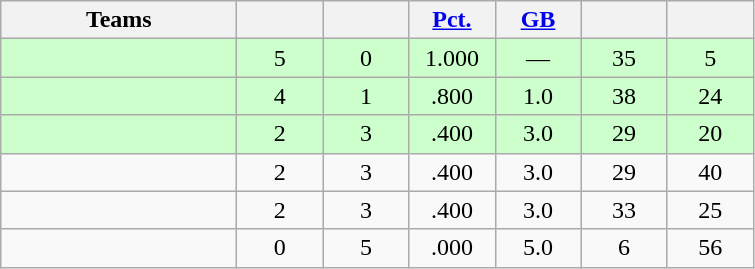<table class="wikitable" style="text-align:center;">
<tr>
<th width=150px>Teams</th>
<th width=50px></th>
<th width=50px></th>
<th width=50px><a href='#'>Pct.</a></th>
<th width=50px><a href='#'>GB</a></th>
<th width=50px></th>
<th width=50px></th>
</tr>
<tr style="background-color:#ccffcc">
<td align=left></td>
<td>5</td>
<td>0</td>
<td>1.000</td>
<td>—</td>
<td>35</td>
<td>5</td>
</tr>
<tr style="background-color:#ccffcc">
<td align=left></td>
<td>4</td>
<td>1</td>
<td>.800</td>
<td>1.0</td>
<td>38</td>
<td>24</td>
</tr>
<tr style="background-color:#ccffcc">
<td align=left></td>
<td>2</td>
<td>3</td>
<td>.400</td>
<td>3.0</td>
<td>29</td>
<td>20</td>
</tr>
<tr style="background-color:">
<td align=left></td>
<td>2</td>
<td>3</td>
<td>.400</td>
<td>3.0</td>
<td>29</td>
<td>40</td>
</tr>
<tr style="background-color:">
<td align=left></td>
<td>2</td>
<td>3</td>
<td>.400</td>
<td>3.0</td>
<td>33</td>
<td>25</td>
</tr>
<tr style="background-color:">
<td align=left></td>
<td>0</td>
<td>5</td>
<td>.000</td>
<td>5.0</td>
<td>6</td>
<td>56</td>
</tr>
</table>
